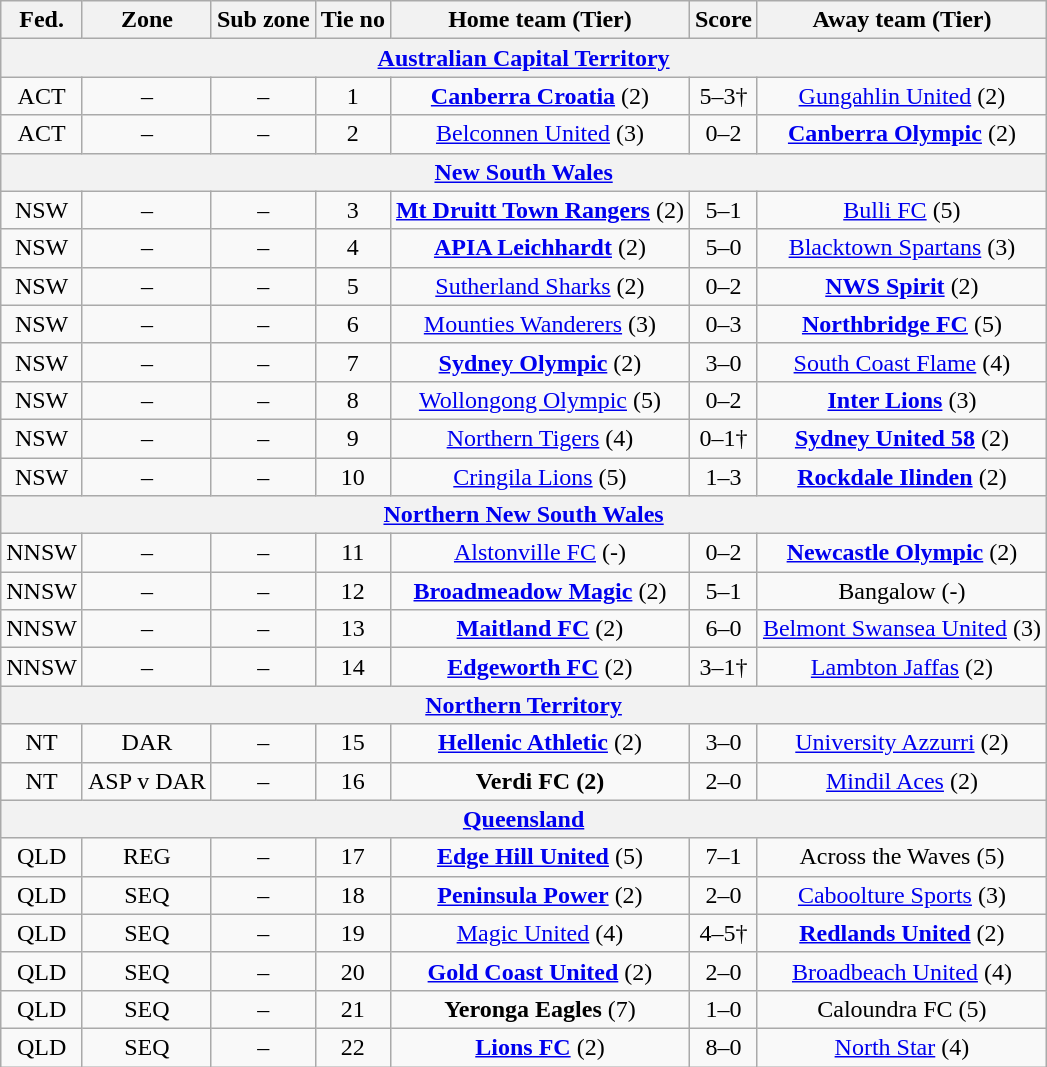<table class="wikitable" style="text-align:center">
<tr>
<th>Fed.</th>
<th>Zone</th>
<th>Sub zone</th>
<th>Tie no</th>
<th>Home team (Tier)</th>
<th>Score</th>
<th>Away team (Tier)</th>
</tr>
<tr>
<th colspan=7><a href='#'>Australian Capital Territory</a></th>
</tr>
<tr>
<td>ACT</td>
<td>–</td>
<td>–</td>
<td>1</td>
<td><strong><a href='#'>Canberra Croatia</a></strong> (2)</td>
<td>5–3†</td>
<td><a href='#'>Gungahlin United</a> (2)</td>
</tr>
<tr>
<td>ACT</td>
<td>–</td>
<td>–</td>
<td>2</td>
<td><a href='#'>Belconnen United</a> (3)</td>
<td>0–2</td>
<td><strong><a href='#'>Canberra Olympic</a></strong> (2)</td>
</tr>
<tr>
<th colspan=7><a href='#'>New South Wales</a></th>
</tr>
<tr>
<td>NSW</td>
<td>–</td>
<td>–</td>
<td>3</td>
<td><strong><a href='#'>Mt Druitt Town Rangers</a></strong> (2)</td>
<td>5–1</td>
<td><a href='#'>Bulli FC</a> (5)</td>
</tr>
<tr>
<td>NSW</td>
<td>–</td>
<td>–</td>
<td>4</td>
<td><strong><a href='#'>APIA Leichhardt</a></strong> (2)</td>
<td>5–0</td>
<td><a href='#'>Blacktown Spartans</a> (3)</td>
</tr>
<tr>
<td>NSW</td>
<td>–</td>
<td>–</td>
<td>5</td>
<td><a href='#'>Sutherland Sharks</a> (2)</td>
<td>0–2</td>
<td><strong><a href='#'>NWS Spirit</a></strong> (2)</td>
</tr>
<tr>
<td>NSW</td>
<td>–</td>
<td>–</td>
<td>6</td>
<td><a href='#'>Mounties Wanderers</a> (3)</td>
<td>0–3</td>
<td><strong><a href='#'>Northbridge FC</a></strong> (5)</td>
</tr>
<tr>
<td>NSW</td>
<td>–</td>
<td>–</td>
<td>7</td>
<td><strong><a href='#'>Sydney Olympic</a></strong> (2)</td>
<td>3–0</td>
<td><a href='#'>South Coast Flame</a> (4)</td>
</tr>
<tr>
<td>NSW</td>
<td>–</td>
<td>–</td>
<td>8</td>
<td><a href='#'>Wollongong Olympic</a> (5)</td>
<td>0–2</td>
<td><strong><a href='#'>Inter Lions</a></strong> (3)</td>
</tr>
<tr>
<td>NSW</td>
<td>–</td>
<td>–</td>
<td>9</td>
<td><a href='#'>Northern Tigers</a> (4)</td>
<td>0–1†</td>
<td><strong><a href='#'>Sydney United 58</a></strong> (2)</td>
</tr>
<tr>
<td>NSW</td>
<td>–</td>
<td>–</td>
<td>10</td>
<td><a href='#'>Cringila Lions</a> (5)</td>
<td>1–3</td>
<td><strong><a href='#'>Rockdale Ilinden</a></strong> (2)</td>
</tr>
<tr>
<th colspan=7><a href='#'>Northern New South Wales</a></th>
</tr>
<tr>
<td>NNSW</td>
<td>–</td>
<td>–</td>
<td>11</td>
<td><a href='#'>Alstonville FC</a> (-)</td>
<td>0–2</td>
<td><strong><a href='#'>Newcastle Olympic</a></strong> (2)</td>
</tr>
<tr>
<td>NNSW</td>
<td>–</td>
<td>–</td>
<td>12</td>
<td><strong><a href='#'>Broadmeadow Magic</a></strong> (2)</td>
<td>5–1</td>
<td>Bangalow (-)</td>
</tr>
<tr>
<td>NNSW</td>
<td>–</td>
<td>–</td>
<td>13</td>
<td><strong><a href='#'>Maitland FC</a></strong> (2)</td>
<td>6–0</td>
<td><a href='#'>Belmont Swansea United</a> (3)</td>
</tr>
<tr>
<td>NNSW</td>
<td>–</td>
<td>–</td>
<td>14</td>
<td><strong><a href='#'>Edgeworth FC</a></strong> (2)</td>
<td>3–1†</td>
<td><a href='#'>Lambton Jaffas</a> (2)</td>
</tr>
<tr>
<th colspan=7><a href='#'>Northern Territory</a></th>
</tr>
<tr>
<td>NT</td>
<td>DAR</td>
<td>–</td>
<td>15</td>
<td><strong><a href='#'>Hellenic Athletic</a></strong> (2)</td>
<td>3–0</td>
<td><a href='#'>University Azzurri</a> (2)</td>
</tr>
<tr>
<td>NT</td>
<td>ASP v DAR</td>
<td>–</td>
<td>16</td>
<td><strong>Verdi FC (2)</strong></td>
<td>2–0</td>
<td><a href='#'>Mindil Aces</a> (2)</td>
</tr>
<tr>
<th colspan=7><a href='#'>Queensland</a></th>
</tr>
<tr>
<td>QLD</td>
<td>REG</td>
<td>–</td>
<td>17</td>
<td><strong><a href='#'>Edge Hill United</a></strong> (5)</td>
<td>7–1</td>
<td>Across the Waves (5)</td>
</tr>
<tr>
<td>QLD</td>
<td>SEQ</td>
<td>–</td>
<td>18</td>
<td><strong><a href='#'>Peninsula Power</a></strong> (2)</td>
<td>2–0</td>
<td><a href='#'>Caboolture Sports</a> (3)</td>
</tr>
<tr>
<td>QLD</td>
<td>SEQ</td>
<td>–</td>
<td>19</td>
<td><a href='#'>Magic United</a> (4)</td>
<td>4–5†</td>
<td><strong><a href='#'>Redlands United</a></strong> (2)</td>
</tr>
<tr>
<td>QLD</td>
<td>SEQ</td>
<td>–</td>
<td>20</td>
<td><strong><a href='#'>Gold Coast United</a></strong> (2)</td>
<td>2–0</td>
<td><a href='#'>Broadbeach United</a> (4)</td>
</tr>
<tr>
<td>QLD</td>
<td>SEQ</td>
<td>–</td>
<td>21</td>
<td><strong>Yeronga Eagles</strong> (7)</td>
<td>1–0</td>
<td>Caloundra FC (5)</td>
</tr>
<tr>
<td>QLD</td>
<td>SEQ</td>
<td>–</td>
<td>22</td>
<td><strong><a href='#'>Lions FC</a></strong> (2)</td>
<td>8–0</td>
<td><a href='#'>North Star</a> (4)</td>
</tr>
</table>
